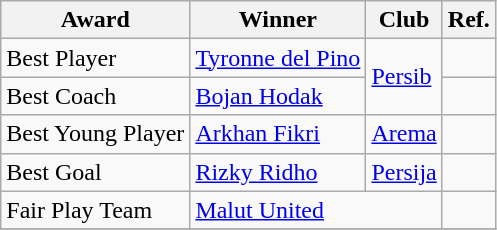<table class="wikitable">
<tr>
<th>Award</th>
<th>Winner</th>
<th>Club</th>
<th>Ref.</th>
</tr>
<tr>
<td>Best Player</td>
<td> <a href='#'>Tyronne del Pino</a></td>
<td rowspan="2"><a href='#'>Persib</a></td>
<td></td>
</tr>
<tr>
<td>Best Coach</td>
<td> <a href='#'>Bojan Hodak</a></td>
<td></td>
</tr>
<tr>
<td>Best Young Player</td>
<td> <a href='#'>Arkhan Fikri</a></td>
<td><a href='#'>Arema</a></td>
<td></td>
</tr>
<tr>
<td>Best Goal</td>
<td> <a href='#'>Rizky Ridho</a></td>
<td><a href='#'>Persija</a></td>
<td></td>
</tr>
<tr>
<td>Fair Play Team</td>
<td colspan="2 "><a href='#'>Malut United</a></td>
<td></td>
</tr>
<tr>
</tr>
</table>
